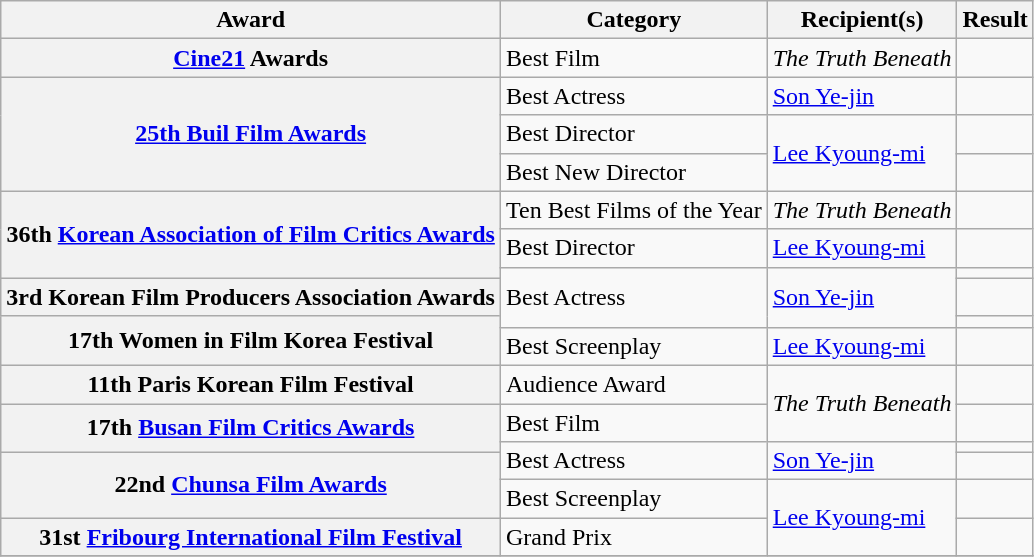<table class="wikitable plainrowheaders sortable">
<tr>
<th scope="col">Award</th>
<th scope="col">Category</th>
<th scope="col">Recipient(s)</th>
<th scope="col">Result</th>
</tr>
<tr>
<th scope="row"><a href='#'>Cine21</a> Awards</th>
<td>Best Film</td>
<td><em>The Truth Beneath</em></td>
<td></td>
</tr>
<tr>
<th scope="row" rowspan=3><a href='#'>25th Buil Film Awards</a></th>
<td>Best Actress</td>
<td><a href='#'>Son Ye-jin</a></td>
<td></td>
</tr>
<tr>
<td>Best Director</td>
<td rowspan=2><a href='#'>Lee Kyoung-mi</a></td>
<td></td>
</tr>
<tr>
<td>Best New Director</td>
<td></td>
</tr>
<tr>
<th scope="row" rowspan=3>36th <a href='#'>Korean Association of Film Critics Awards</a></th>
<td>Ten Best Films of the Year</td>
<td><em>The Truth Beneath</em></td>
<td></td>
</tr>
<tr>
<td>Best Director</td>
<td><a href='#'>Lee Kyoung-mi</a></td>
<td></td>
</tr>
<tr>
<td rowspan=3>Best Actress</td>
<td rowspan=3><a href='#'>Son Ye-jin</a></td>
<td></td>
</tr>
<tr>
<th scope="row">3rd Korean Film Producers Association Awards</th>
<td></td>
</tr>
<tr>
<th scope="row" rowspan=2>17th Women in Film Korea Festival</th>
<td></td>
</tr>
<tr>
<td>Best Screenplay</td>
<td><a href='#'>Lee Kyoung-mi</a></td>
<td></td>
</tr>
<tr>
<th scope="row">11th Paris Korean Film Festival</th>
<td>Audience Award</td>
<td rowspan=2><em>The Truth Beneath</em></td>
<td></td>
</tr>
<tr>
<th scope="row" rowspan=2>17th <a href='#'>Busan Film Critics Awards</a></th>
<td>Best Film</td>
<td></td>
</tr>
<tr>
<td rowspan=2>Best Actress</td>
<td rowspan=2><a href='#'>Son Ye-jin</a></td>
<td></td>
</tr>
<tr>
<th scope="row" rowspan=2>22nd <a href='#'>Chunsa Film Awards</a></th>
<td></td>
</tr>
<tr>
<td>Best Screenplay</td>
<td rowspan=2><a href='#'>Lee Kyoung-mi</a></td>
<td></td>
</tr>
<tr>
<th scope="row">31st <a href='#'>Fribourg International Film Festival</a></th>
<td>Grand Prix</td>
<td></td>
</tr>
<tr>
</tr>
</table>
